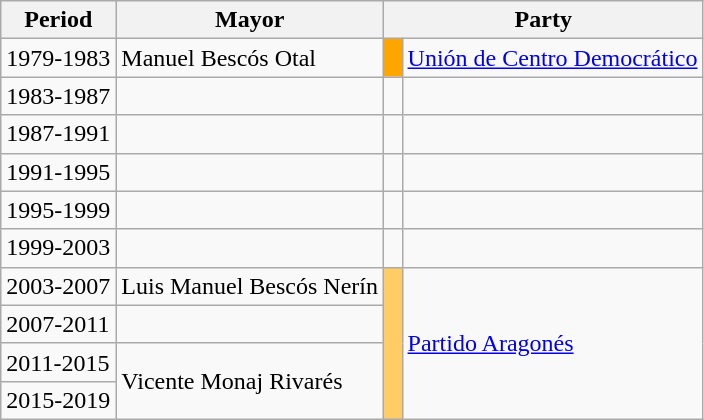<table class="wikitable">
<tr>
<th>Period</th>
<th>Mayor</th>
<th colspan=2>Party</th>
</tr>
<tr>
<td>1979-1983</td>
<td>Manuel Bescós Otal</td>
<td style="width:5px" bgcolor=orange align=center></td>
<td><a href='#'>Unión de Centro Democrático</a></td>
</tr>
<tr>
<td>1983-1987</td>
<td></td>
<td></td>
<td></td>
</tr>
<tr>
<td>1987-1991</td>
<td></td>
<td></td>
<td></td>
</tr>
<tr>
<td>1991-1995</td>
<td></td>
<td></td>
<td></td>
</tr>
<tr>
<td>1995-1999</td>
<td></td>
<td></td>
<td></td>
</tr>
<tr>
<td>1999-2003</td>
<td></td>
<td></td>
<td></td>
</tr>
<tr>
<td>2003-2007</td>
<td>Luis Manuel Bescós Nerín</td>
<td rowspan=4 style="width: 5px" bgcolor=#FFCC66 align="center"></td>
<td rowspan=4><a href='#'>Partido Aragonés</a></td>
</tr>
<tr>
<td>2007-2011</td>
<td></td>
</tr>
<tr>
<td>2011-2015</td>
<td rowspan=2>Vicente Monaj Rivarés</td>
</tr>
<tr>
<td>2015-2019</td>
</tr>
</table>
